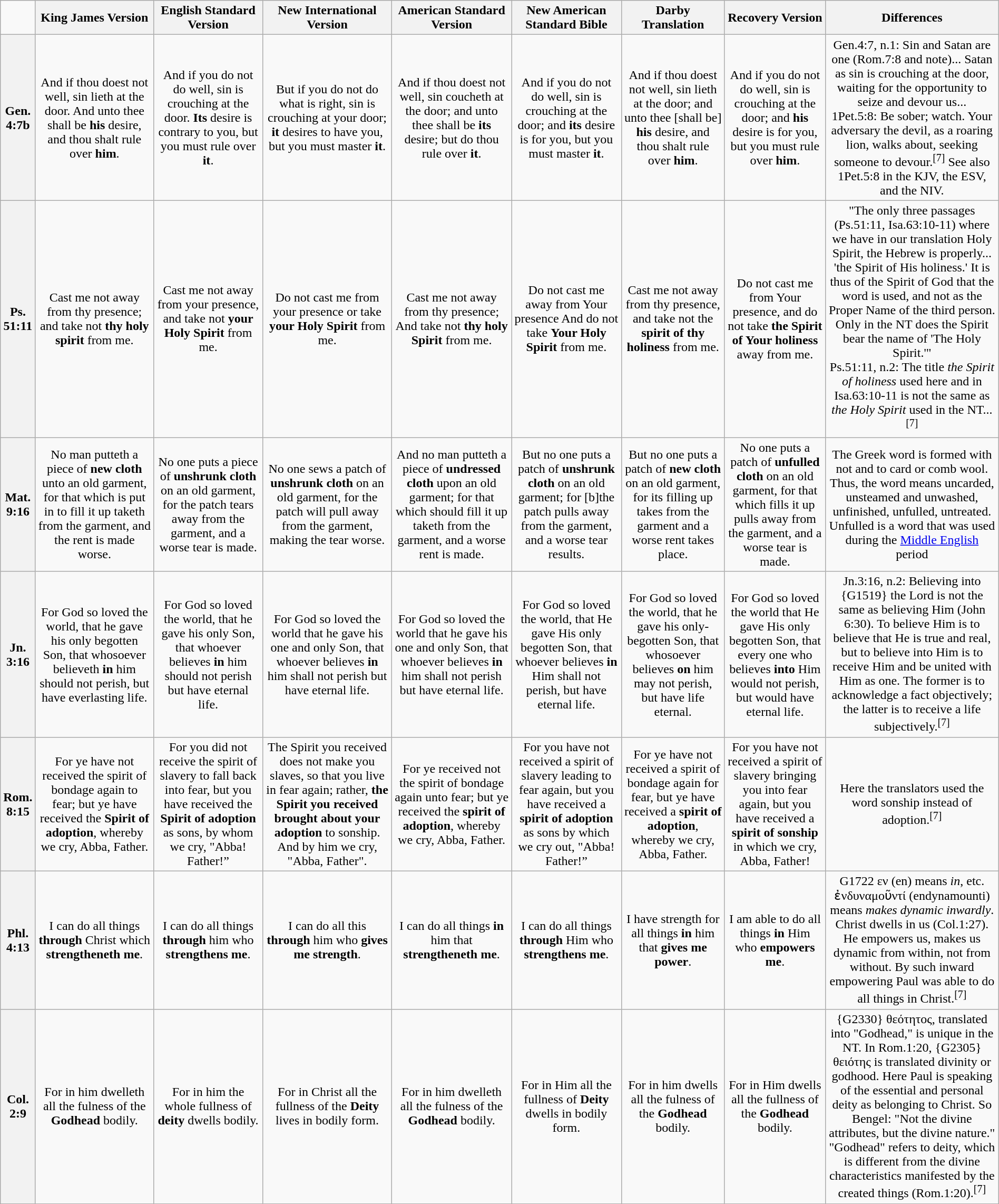<table class="wikitable" style="text-align:center; width:100%;">
<tr>
<td></td>
<th scope="col">King James Version</th>
<th scope="col">English Standard Version</th>
<th scope="col">New International Version</th>
<th scope="col">American Standard Version</th>
<th scope="col">New American Standard Bible</th>
<th scope="col">Darby Translation</th>
<th scope="col">Recovery Version</th>
<th scope="col">Differences</th>
</tr>
<tr>
<th scope="row">Gen.<br>4:7b</th>
<td>And if thou doest not well, sin lieth at the door. And unto thee shall be <strong>his</strong> desire, and thou shalt rule over <strong>him</strong>.</td>
<td>And if you do not do well, sin is crouching at the door. <strong>Its</strong> desire is contrary to you, but you must rule over <strong>it</strong>.</td>
<td>But if you do not do what is right, sin is crouching at your door; <strong>it</strong> desires to have you, but you must master <strong>it</strong>.</td>
<td>And if thou doest not well, sin coucheth at the door; and unto thee shall be <strong>its</strong> desire; but do thou rule over <strong>it</strong>.</td>
<td>And if you do not do well, sin is crouching at the door; and <strong>its</strong> desire is for you, but you must master <strong>it</strong>.</td>
<td>And if thou doest not well, sin lieth at the door; and unto thee [shall be] <strong>his</strong> desire, and thou shalt rule over <strong>him</strong>.</td>
<td>And if you do not do well, sin is crouching at the door; and <strong>his</strong> desire is for you, but you must rule over <strong>him</strong>.</td>
<td>Gen.4:7, n.1: Sin and Satan are one (Rom.7:8 and note)... Satan as sin is crouching at the door, waiting for the opportunity to seize and devour us...<br>1Pet.5:8: Be sober; watch. Your adversary the devil, as a roaring lion, walks about, seeking someone to devour.<sup>[7]</sup>
See also 1Pet.5:8 in the KJV, the ESV, and the NIV.</td>
</tr>
<tr>
<th scope="row">Ps.<br>51:11</th>
<td>Cast me not away from thy presence; and take not <strong>thy holy spirit</strong> from me.</td>
<td>Cast me not away from your presence, and take not <strong>your Holy Spirit</strong> from me.</td>
<td>Do not cast me from your presence or take <strong>your Holy Spirit</strong> from me.</td>
<td>Cast me not away from thy presence; And take not <strong>thy holy Spirit</strong> from me.</td>
<td>Do not cast me away from Your presence And do not take <strong>Your Holy Spirit</strong> from me.</td>
<td>Cast me not away from thy presence, and take not the <strong>spirit of thy holiness</strong> from me.</td>
<td>Do not cast me from Your presence, and do not take <strong>the Spirit of Your holiness</strong> away from me.</td>
<td>"The only three passages (Ps.51:11, Isa.63:10-11) where we have in our translation Holy Spirit, the Hebrew is properly... 'the Spirit of His holiness.' It is thus of the Spirit of God that the word is used, and not as the Proper Name of the third person. Only in the NT does the Spirit bear the name of 'The Holy Spirit.'"<br>Ps.51:11, n.2: The title <em>the Spirit of holiness</em> used here and in Isa.63:10-11 is not the same as <em>the Holy Spirit</em> used in the NT...<sup>[7]</sup></td>
</tr>
<tr>
<th scope="row">Mat.<br>9:16</th>
<td>No man putteth a piece of <strong>new cloth</strong> unto an old garment, for that which is put in to fill it up taketh from the garment, and the rent is made worse.</td>
<td>No one puts a piece of <strong>unshrunk cloth</strong> on an old garment, for the patch tears away from the garment, and a worse tear is made.</td>
<td>No one sews a patch of <strong>unshrunk cloth</strong> on an old garment, for the patch will pull away from the garment, making the tear worse.</td>
<td>And no man putteth a piece of <strong>undressed cloth</strong> upon an old garment; for that which should fill it up taketh from the garment, and a worse rent is made.</td>
<td>But no one puts a patch of <strong>unshrunk cloth</strong> on an old garment; for [b]the patch pulls away from the garment, and a worse tear results.</td>
<td>But no one puts a patch of <strong>new cloth</strong> on an old garment, for its filling up takes from the garment and a worse rent takes place.</td>
<td>No one puts a patch of <strong>unfulled cloth</strong> on an old garment, for that which fills it up pulls away from the garment, and a worse tear is made.</td>
<td>The Greek word is formed with not and to card or comb wool. Thus, the word means uncarded, unsteamed and unwashed, unfinished, unfulled, untreated. Unfulled is a word that was used during the <a href='#'>Middle English</a> period</td>
</tr>
<tr>
<th scope="row">Jn.<br>3:16</th>
<td>For God so loved the world, that he gave his only begotten Son, that whosoever believeth <strong>in</strong> him should not perish, but have everlasting life.</td>
<td>For God so loved the world, that he gave his only Son, that whoever believes <strong>in</strong> him should not perish but have eternal life.</td>
<td>For God so loved the world that he gave his one and only Son, that whoever believes <strong>in</strong> him shall not perish but have eternal life.</td>
<td>For God so loved the world that he gave his one and only Son, that whoever believes <strong>in</strong> him shall not perish but have eternal life.</td>
<td>For God so loved the world, that He gave His only begotten Son, that whoever believes <strong>in</strong> Him shall not perish, but have eternal life.</td>
<td>For God so loved the world, that he gave his only-begotten Son, that whosoever believes <strong>on</strong> him may not perish, but have life eternal.</td>
<td>For God so loved the world that He gave His only begotten Son, that every one who believes <strong>into</strong> Him would not perish, but would have eternal life.</td>
<td>Jn.3:16, n.2: Believing into {G1519} the Lord is not the same as believing Him (John 6:30). To believe Him is to believe that He is true and real, but to believe into Him is to receive Him and be united with Him as one. The former is to acknowledge a fact objectively; the latter is to receive a life subjectively.<sup>[7]</sup> </td>
</tr>
<tr>
<th scope="row">Rom.<br>8:15</th>
<td>For ye have not received the spirit of bondage again to fear; but ye have received the <strong>Spirit of adoption</strong>, whereby we cry, Abba, Father.</td>
<td>For you did not receive the spirit of slavery to fall back into fear, but you have received the <strong>Spirit of adoption</strong> as sons, by whom we cry, "Abba! Father!”</td>
<td>The Spirit you received does not make you slaves, so that you live in fear again; rather, <strong>the Spirit you received brought about your adoption</strong> to sonship. And by him we cry, "Abba, Father".</td>
<td>For ye received not the spirit of bondage again unto fear; but ye received the <strong>spirit of adoption</strong>, whereby we cry, Abba, Father.</td>
<td>For you have not received a spirit of slavery leading to fear again, but you have received a <strong>spirit of adoption</strong> as sons by which we cry out, "Abba! Father!”</td>
<td>For ye have not received a spirit of bondage again for fear, but ye have received a <strong>spirit of adoption</strong>, whereby we cry, Abba, Father.</td>
<td>For you have not received a spirit of slavery bringing you into fear again, but you have received a <strong>spirit of sonship</strong> in which we cry, Abba, Father!</td>
<td>Here the translators used the word sonship instead of adoption.<sup>[7]</sup></td>
</tr>
<tr>
<th scope="row">Phl.<br>4:13</th>
<td>I can do all things <strong>through</strong> Christ which <strong>strengtheneth me</strong>.</td>
<td>I can do all things <strong>through</strong> him who <strong>strengthens me</strong>.</td>
<td>I can do all this <strong>through</strong> him who <strong>gives me strength</strong>.</td>
<td>I can do all things <strong>in</strong> him that <strong>strengtheneth me</strong>.</td>
<td>I can do all things <strong>through</strong> Him who <strong>strengthens me</strong>.</td>
<td>I have strength for all things <strong>in</strong> him that <strong>gives me power</strong>.</td>
<td>I am able to do all things <strong>in</strong> Him who <strong>empowers me</strong>.</td>
<td>G1722 εν (en) means <em>in</em>, etc.<br>ἐνδυναμοῦντί (endynamounti) means <em>makes dynamic inwardly</em>. Christ dwells in us (Col.1:27). He empowers us, makes us dynamic from within, not from without. By such inward empowering Paul was able to do all things in Christ.<sup>[7]</sup></td>
</tr>
<tr>
<th scope="row">Col.<br>2:9</th>
<td>For in him dwelleth all the fulness of the <strong>Godhead</strong> bodily.</td>
<td>For in him the whole fullness of <strong>deity</strong> dwells bodily.</td>
<td>For in Christ all the fullness of the <strong>Deity</strong> lives in bodily form.</td>
<td>For in him dwelleth all the fulness of the <strong>Godhead</strong> bodily.</td>
<td>For in Him all the fullness of <strong>Deity</strong> dwells in bodily form.</td>
<td>For in him dwells all the fulness of the <strong>Godhead</strong> bodily.</td>
<td>For in Him dwells all the fullness of the <strong>Godhead</strong> bodily.</td>
<td>{G2330} θεότητος, translated into "Godhead," is unique in the NT. In Rom.1:20, {G2305} θειότης is translated divinity or godhood. Here Paul is speaking of the essential and personal deity as belonging to Christ. So Bengel: "Not the divine attributes, but the divine nature."<br>"Godhead" refers to deity, which is different from the divine characteristics manifested by the created things (Rom.1:20).<sup>[7]</sup></td>
</tr>
</table>
